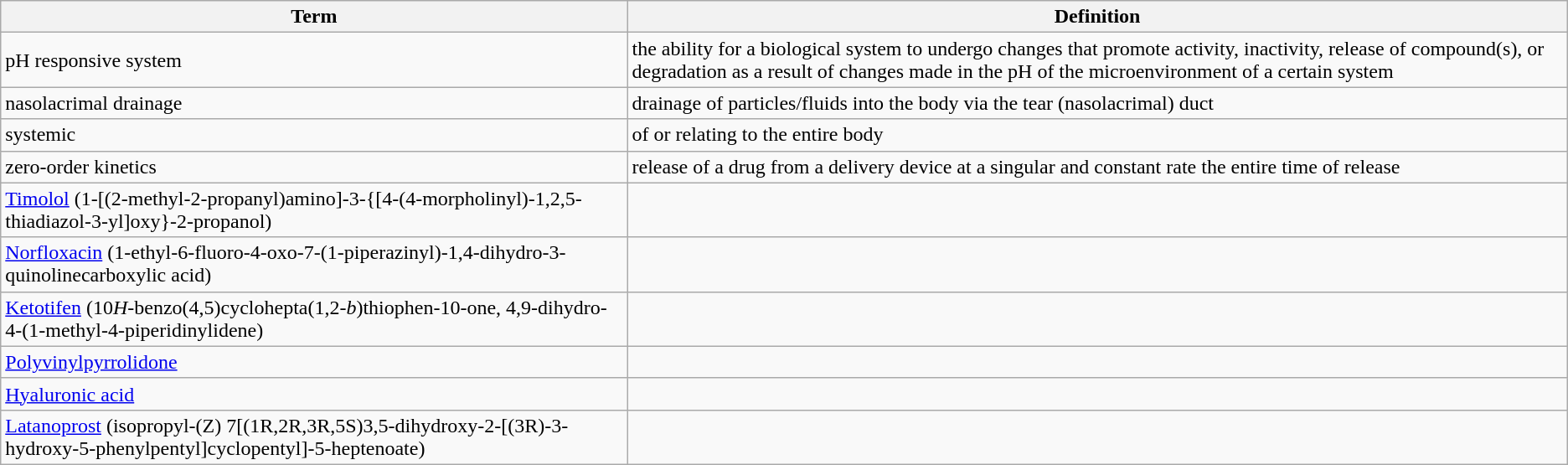<table class="wikitable sortable">
<tr>
<th>Term</th>
<th>Definition</th>
</tr>
<tr>
<td>pH responsive system</td>
<td>the ability for a biological system to undergo changes that promote activity, inactivity, release of compound(s), or degradation as a result of changes made in the pH of the microenvironment of a certain system</td>
</tr>
<tr>
<td>nasolacrimal drainage</td>
<td>drainage of particles/fluids into the body via the tear (nasolacrimal) duct</td>
</tr>
<tr>
<td>systemic</td>
<td>of or relating to the entire body</td>
</tr>
<tr>
<td>zero-order kinetics</td>
<td>release of a drug from a delivery device at a singular and constant rate the entire time of release</td>
</tr>
<tr>
<td><a href='#'>Timolol</a> (1-[(2-methyl-2-propanyl)amino]-3-{[4-(4-morpholinyl)-1,2,5-thiadiazol-3-yl]oxy}-2-propanol)</td>
<td></td>
</tr>
<tr>
<td><a href='#'>Norfloxacin</a> (1-ethyl-6-fluoro-4-oxo-7-(1-piperazinyl)-1,4-dihydro-3-quinolinecarboxylic acid)</td>
<td></td>
</tr>
<tr>
<td><a href='#'>Ketotifen</a> (10<em>H</em>-benzo(4,5)cyclohepta(1,2-<em>b</em>)thiophen-10-one, 4,9-dihydro-4-(1-methyl-4-piperidinylidene)</td>
<td></td>
</tr>
<tr>
<td><a href='#'>Polyvinylpyrrolidone</a></td>
<td></td>
</tr>
<tr>
<td><a href='#'>Hyaluronic acid</a></td>
<td></td>
</tr>
<tr>
<td><a href='#'>Latanoprost</a> (isopropyl-(Z) 7[(1R,2R,3R,5S)3,5-dihydroxy-2-[(3R)-3-hydroxy-5-phenylpentyl]cyclopentyl]-5-heptenoate)</td>
<td></td>
</tr>
</table>
